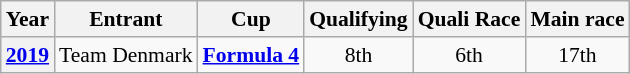<table class="wikitable" style="text-align:center; font-size:90%">
<tr>
<th>Year</th>
<th>Entrant</th>
<th>Cup</th>
<th>Qualifying</th>
<th>Quali Race</th>
<th>Main race</th>
</tr>
<tr>
<th><a href='#'>2019</a></th>
<td> Team Denmark</td>
<td><a href='#'><strong><span>Formula 4</span></strong></a></td>
<td>8th</td>
<td>6th</td>
<td>17th</td>
</tr>
</table>
